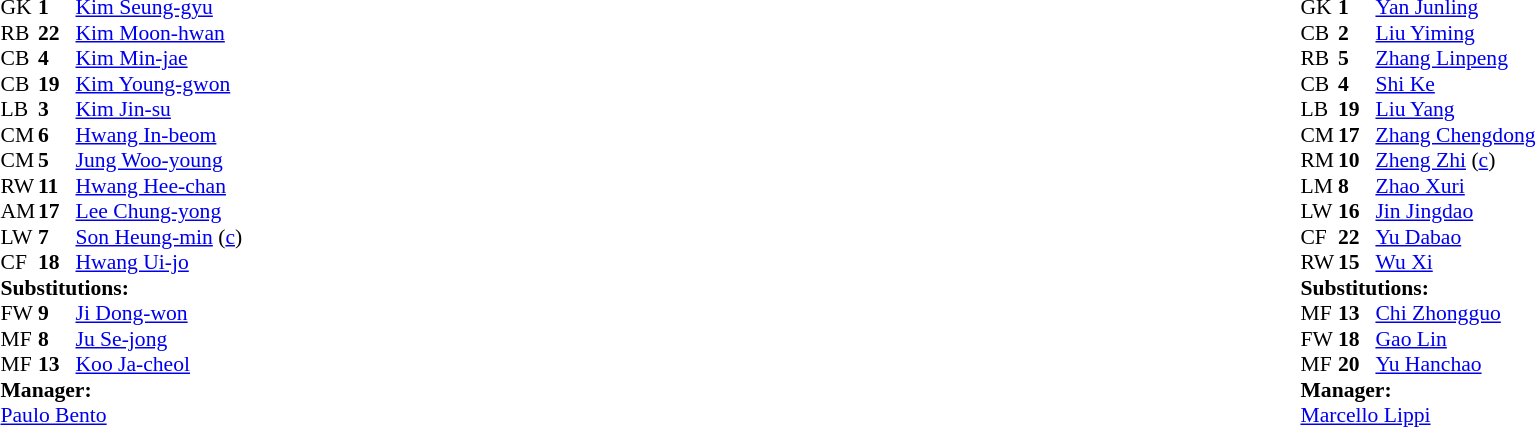<table width="100%">
<tr>
<td valign="top" width="40%"><br><table style="font-size:90%" cellspacing="0" cellpadding="0">
<tr>
<th width=25></th>
<th width=25></th>
</tr>
<tr>
<td>GK</td>
<td><strong>1</strong></td>
<td><a href='#'>Kim Seung-gyu</a></td>
</tr>
<tr>
<td>RB</td>
<td><strong>22</strong></td>
<td><a href='#'>Kim Moon-hwan</a></td>
</tr>
<tr>
<td>CB</td>
<td><strong>4</strong></td>
<td><a href='#'>Kim Min-jae</a></td>
</tr>
<tr>
<td>CB</td>
<td><strong>19</strong></td>
<td><a href='#'>Kim Young-gwon</a></td>
</tr>
<tr>
<td>LB</td>
<td><strong>3</strong></td>
<td><a href='#'>Kim Jin-su</a></td>
</tr>
<tr>
<td>CM</td>
<td><strong>6</strong></td>
<td><a href='#'>Hwang In-beom</a></td>
</tr>
<tr>
<td>CM</td>
<td><strong>5</strong></td>
<td><a href='#'>Jung Woo-young</a></td>
</tr>
<tr>
<td>RW</td>
<td><strong>11</strong></td>
<td><a href='#'>Hwang Hee-chan</a></td>
</tr>
<tr>
<td>AM</td>
<td><strong>17</strong></td>
<td><a href='#'>Lee Chung-yong</a></td>
<td></td>
<td></td>
</tr>
<tr>
<td>LW</td>
<td><strong>7</strong></td>
<td><a href='#'>Son Heung-min</a> (<a href='#'>c</a>)</td>
<td></td>
<td></td>
</tr>
<tr>
<td>CF</td>
<td><strong>18</strong></td>
<td><a href='#'>Hwang Ui-jo</a></td>
<td></td>
<td></td>
</tr>
<tr>
<td colspan=3><strong>Substitutions:</strong></td>
</tr>
<tr>
<td>FW</td>
<td><strong>9</strong></td>
<td><a href='#'>Ji Dong-won</a></td>
<td></td>
<td></td>
</tr>
<tr>
<td>MF</td>
<td><strong>8</strong></td>
<td><a href='#'>Ju Se-jong</a></td>
<td></td>
<td></td>
</tr>
<tr>
<td>MF</td>
<td><strong>13</strong></td>
<td><a href='#'>Koo Ja-cheol</a></td>
<td></td>
<td></td>
</tr>
<tr>
<td colspan=3><strong>Manager:</strong></td>
</tr>
<tr>
<td colspan=3> <a href='#'>Paulo Bento</a></td>
</tr>
</table>
</td>
<td valign="top"></td>
<td valign="top" width="50%"><br><table style="font-size:90%; margin:auto" cellspacing="0" cellpadding="0">
<tr>
<th width=25></th>
<th width=25></th>
</tr>
<tr>
<td>GK</td>
<td><strong>1</strong></td>
<td><a href='#'>Yan Junling</a></td>
</tr>
<tr>
<td>CB</td>
<td><strong>2</strong></td>
<td><a href='#'>Liu Yiming</a></td>
</tr>
<tr>
<td>RB</td>
<td><strong>5</strong></td>
<td><a href='#'>Zhang Linpeng</a></td>
<td></td>
</tr>
<tr>
<td>CB</td>
<td><strong>4</strong></td>
<td><a href='#'>Shi Ke</a></td>
</tr>
<tr>
<td>LB</td>
<td><strong>19</strong></td>
<td><a href='#'>Liu Yang</a></td>
<td></td>
<td></td>
</tr>
<tr>
<td>CM</td>
<td><strong>17</strong></td>
<td><a href='#'>Zhang Chengdong</a></td>
<td></td>
</tr>
<tr>
<td>RM</td>
<td><strong>10</strong></td>
<td><a href='#'>Zheng Zhi</a> (<a href='#'>c</a>)</td>
<td></td>
<td></td>
</tr>
<tr>
<td>LM</td>
<td><strong>8</strong></td>
<td><a href='#'>Zhao Xuri</a></td>
<td></td>
</tr>
<tr>
<td>LW</td>
<td><strong>16</strong></td>
<td><a href='#'>Jin Jingdao</a></td>
</tr>
<tr>
<td>CF</td>
<td><strong>22</strong></td>
<td><a href='#'>Yu Dabao</a></td>
</tr>
<tr>
<td>RW</td>
<td><strong>15</strong></td>
<td><a href='#'>Wu Xi</a></td>
<td></td>
<td></td>
</tr>
<tr>
<td colspan=3><strong>Substitutions:</strong></td>
</tr>
<tr>
<td>MF</td>
<td><strong>13</strong></td>
<td><a href='#'>Chi Zhongguo</a></td>
<td></td>
<td></td>
</tr>
<tr>
<td>FW</td>
<td><strong>18</strong></td>
<td><a href='#'>Gao Lin</a></td>
<td></td>
<td></td>
</tr>
<tr>
<td>MF</td>
<td><strong>20</strong></td>
<td><a href='#'>Yu Hanchao</a></td>
<td></td>
<td></td>
</tr>
<tr>
<td colspan=3><strong>Manager:</strong></td>
</tr>
<tr>
<td colspan=3> <a href='#'>Marcello Lippi</a></td>
</tr>
</table>
</td>
</tr>
</table>
